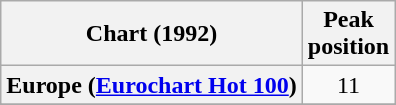<table class="wikitable sortable plainrowheaders" style="text-align:center">
<tr>
<th>Chart (1992)</th>
<th>Peak<br>position</th>
</tr>
<tr>
<th scope="row">Europe (<a href='#'>Eurochart Hot 100</a>)</th>
<td>11</td>
</tr>
<tr>
</tr>
<tr>
</tr>
</table>
